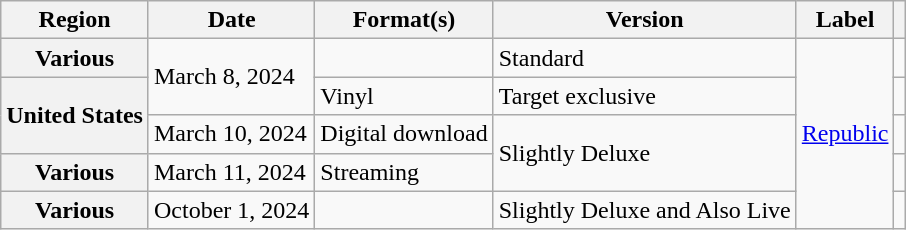<table class="wikitable plainrowheaders">
<tr>
<th scope="col">Region</th>
<th scope="col">Date</th>
<th scope="col">Format(s)</th>
<th scope="col">Version</th>
<th scope="col">Label</th>
<th scope="col"></th>
</tr>
<tr>
<th scope="row">Various</th>
<td rowspan=2>March 8, 2024</td>
<td></td>
<td>Standard</td>
<td rowspan="6"><a href='#'>Republic</a></td>
<td style="text-align: center;"></td>
</tr>
<tr>
<th scope="row" rowspan="2">United States</th>
<td>Vinyl</td>
<td>Target exclusive</td>
<td style="text-align: center;"></td>
</tr>
<tr>
<td>March 10, 2024</td>
<td>Digital download</td>
<td rowspan="2">Slightly Deluxe</td>
<td style="text-align: center;"></td>
</tr>
<tr>
<th scope="row">Various</th>
<td>March 11, 2024</td>
<td>Streaming</td>
<td style="text-align: center;"></td>
</tr>
<tr>
<th scope="row">Various</th>
<td>October 1, 2024</td>
<td></td>
<td>Slightly Deluxe and Also Live</td>
<td style="text-align: center;"></td>
</tr>
</table>
